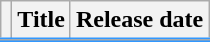<table class="wikitable" style="background:#FFF;">
<tr style="border-bottom: solid #3198FF">
<th></th>
<th>Title</th>
<th>Release date</th>
</tr>
<tr>
</tr>
</table>
